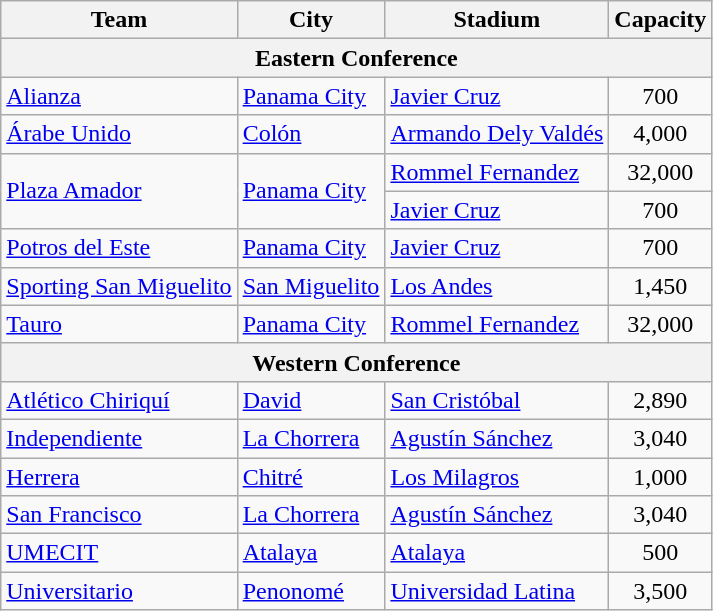<table class="wikitable sortable" style="text-align: left;">
<tr>
<th>Team</th>
<th>City</th>
<th>Stadium</th>
<th>Capacity</th>
</tr>
<tr>
<th colspan=4>Eastern Conference</th>
</tr>
<tr>
<td><a href='#'>Alianza</a></td>
<td><a href='#'>Panama City</a></td>
<td><a href='#'>Javier Cruz</a></td>
<td align=center>700</td>
</tr>
<tr>
<td><a href='#'>Árabe Unido</a></td>
<td><a href='#'>Colón</a></td>
<td><a href='#'>Armando Dely Valdés</a></td>
<td align=center>4,000</td>
</tr>
<tr>
<td rowspan=2><a href='#'>Plaza Amador</a></td>
<td rowspan=2><a href='#'>Panama City</a></td>
<td><a href='#'>Rommel Fernandez</a></td>
<td align=center>32,000</td>
</tr>
<tr>
<td><a href='#'>Javier Cruz</a></td>
<td align=center>700</td>
</tr>
<tr>
<td><a href='#'>Potros del Este</a></td>
<td><a href='#'>Panama City</a></td>
<td><a href='#'>Javier Cruz</a></td>
<td align=center>700</td>
</tr>
<tr>
<td><a href='#'>Sporting San Miguelito</a></td>
<td><a href='#'>San Miguelito</a></td>
<td><a href='#'>Los Andes</a></td>
<td align=center>1,450</td>
</tr>
<tr>
<td><a href='#'>Tauro</a></td>
<td><a href='#'>Panama City</a></td>
<td><a href='#'>Rommel Fernandez</a></td>
<td align=center>32,000</td>
</tr>
<tr>
<th colspan=4>Western Conference</th>
</tr>
<tr>
<td><a href='#'>Atlético Chiriquí</a></td>
<td><a href='#'>David</a></td>
<td><a href='#'>San Cristóbal</a></td>
<td align=center>2,890</td>
</tr>
<tr>
<td><a href='#'>Independiente</a></td>
<td><a href='#'>La Chorrera</a></td>
<td><a href='#'>Agustín Sánchez</a></td>
<td align=center>3,040</td>
</tr>
<tr>
<td><a href='#'>Herrera</a></td>
<td><a href='#'>Chitré</a></td>
<td><a href='#'>Los Milagros</a></td>
<td align=center>1,000</td>
</tr>
<tr>
<td><a href='#'>San Francisco</a></td>
<td><a href='#'>La Chorrera</a></td>
<td><a href='#'>Agustín Sánchez</a></td>
<td align=center>3,040</td>
</tr>
<tr>
<td><a href='#'>UMECIT</a></td>
<td><a href='#'>Atalaya</a></td>
<td><a href='#'>Atalaya</a></td>
<td align=center>500</td>
</tr>
<tr>
<td><a href='#'>Universitario</a></td>
<td><a href='#'>Penonomé</a></td>
<td><a href='#'>Universidad Latina</a></td>
<td align=center>3,500</td>
</tr>
</table>
